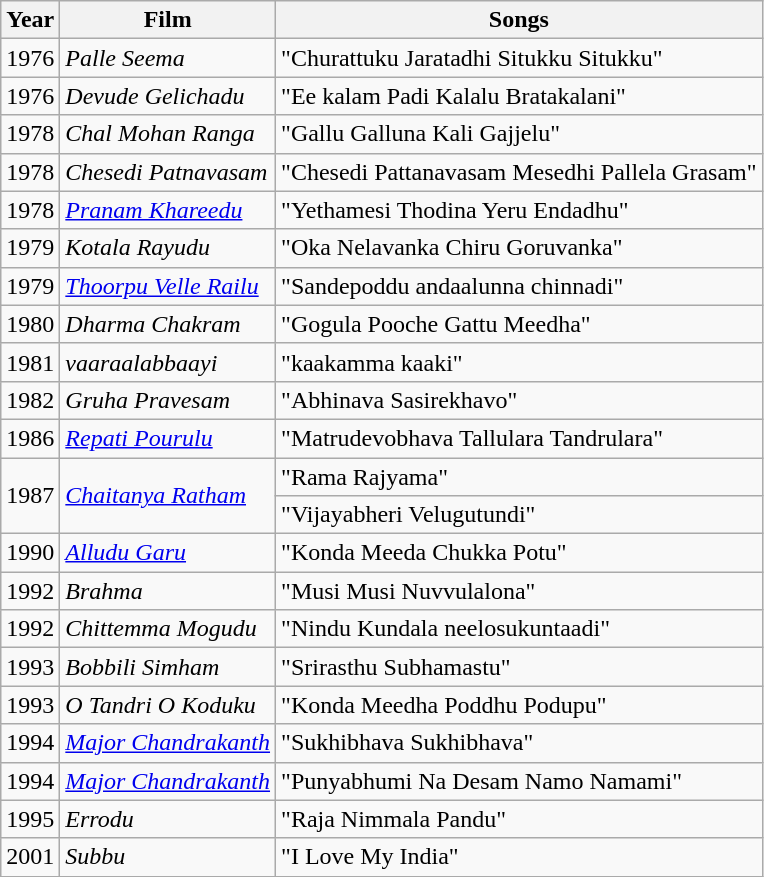<table class="wikitable">
<tr>
<th>Year</th>
<th>Film</th>
<th>Songs</th>
</tr>
<tr>
<td>1976</td>
<td><em>Palle Seema</em></td>
<td>"Churattuku Jaratadhi Situkku Situkku"</td>
</tr>
<tr>
<td>1976</td>
<td><em>Devude Gelichadu</em></td>
<td>"Ee kalam Padi Kalalu Bratakalani"</td>
</tr>
<tr>
<td>1978</td>
<td><em>Chal Mohan Ranga</em></td>
<td>"Gallu Galluna Kali Gajjelu"</td>
</tr>
<tr>
<td>1978</td>
<td><em>Chesedi Patnavasam</em></td>
<td>"Chesedi Pattanavasam Mesedhi Pallela Grasam"</td>
</tr>
<tr>
<td>1978</td>
<td><em><a href='#'>Pranam Khareedu</a></em></td>
<td>"Yethamesi Thodina Yeru Endadhu"</td>
</tr>
<tr>
<td>1979</td>
<td><em>Kotala Rayudu</em></td>
<td>"Oka Nelavanka Chiru Goruvanka"</td>
</tr>
<tr>
<td>1979</td>
<td><em><a href='#'>Thoorpu Velle Railu</a></em></td>
<td>"Sandepoddu andaalunna chinnadi"</td>
</tr>
<tr>
<td>1980</td>
<td><em>Dharma Chakram</em></td>
<td>"Gogula Pooche Gattu Meedha"</td>
</tr>
<tr>
<td>1981</td>
<td><em>vaaraalabbaayi</em></td>
<td>"kaakamma kaaki"</td>
</tr>
<tr>
<td>1982</td>
<td><em>Gruha Pravesam</em></td>
<td>"Abhinava Sasirekhavo"</td>
</tr>
<tr>
<td>1986</td>
<td><em><a href='#'>Repati Pourulu</a></em></td>
<td>"Matrudevobhava Tallulara Tandrulara"</td>
</tr>
<tr>
<td rowspan="2">1987</td>
<td rowspan="2"><em><a href='#'>Chaitanya Ratham</a></em></td>
<td>"Rama Rajyama"</td>
</tr>
<tr>
<td>"Vijayabheri Velugutundi"</td>
</tr>
<tr>
<td>1990</td>
<td><em><a href='#'>Alludu Garu</a></em></td>
<td>"Konda Meeda Chukka Potu"</td>
</tr>
<tr>
<td>1992</td>
<td><em>Brahma</em></td>
<td>"Musi Musi Nuvvulalona"</td>
</tr>
<tr>
<td>1992</td>
<td><em>Chittemma Mogudu</em></td>
<td>"Nindu Kundala neelosukuntaadi"</td>
</tr>
<tr>
<td>1993</td>
<td><em>Bobbili Simham</em></td>
<td>"Srirasthu Subhamastu"</td>
</tr>
<tr>
<td>1993</td>
<td><em>O Tandri O Koduku</em></td>
<td>"Konda Meedha Poddhu Podupu"</td>
</tr>
<tr>
<td>1994</td>
<td><em><a href='#'>Major Chandrakanth</a></em></td>
<td>"Sukhibhava Sukhibhava"</td>
</tr>
<tr>
<td>1994</td>
<td><em><a href='#'>Major Chandrakanth</a></em></td>
<td>"Punyabhumi Na Desam Namo Namami"</td>
</tr>
<tr>
<td>1995</td>
<td><em>Errodu</em></td>
<td>"Raja Nimmala Pandu"</td>
</tr>
<tr>
<td>2001</td>
<td><em>Subbu</em></td>
<td>"I Love My India"</td>
</tr>
</table>
